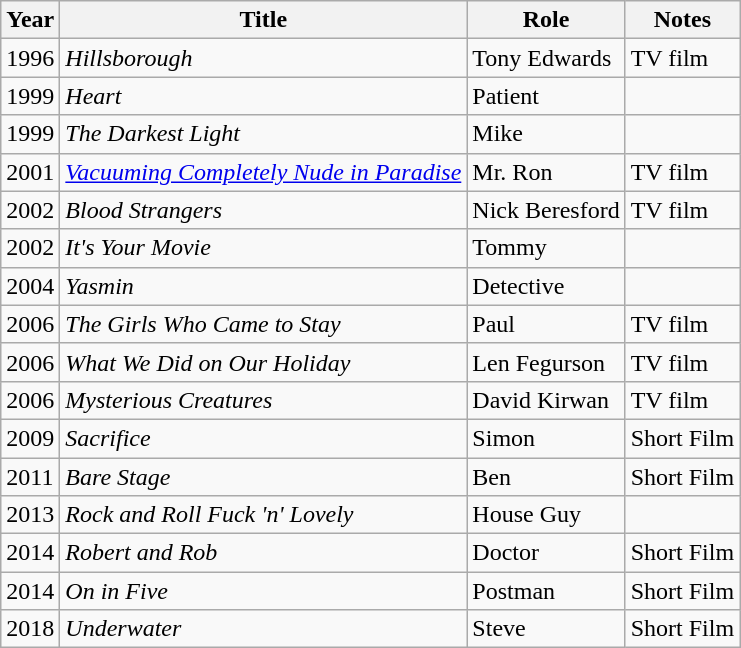<table class="wikitable sortable">
<tr>
<th>Year</th>
<th>Title</th>
<th>Role</th>
<th>Notes</th>
</tr>
<tr>
<td>1996</td>
<td><em>Hillsborough</em></td>
<td>Tony Edwards</td>
<td>TV film</td>
</tr>
<tr>
<td>1999</td>
<td><em>Heart</em></td>
<td>Patient</td>
<td></td>
</tr>
<tr>
<td>1999</td>
<td><em>The Darkest Light</em></td>
<td>Mike</td>
<td></td>
</tr>
<tr>
<td>2001</td>
<td><em><a href='#'>Vacuuming Completely Nude in Paradise</a></em></td>
<td>Mr. Ron</td>
<td>TV film</td>
</tr>
<tr>
<td>2002</td>
<td><em>Blood Strangers</em></td>
<td>Nick Beresford</td>
<td>TV film</td>
</tr>
<tr>
<td>2002</td>
<td><em>It's Your Movie</em></td>
<td>Tommy</td>
<td></td>
</tr>
<tr>
<td>2004</td>
<td><em>Yasmin</em></td>
<td>Detective</td>
<td></td>
</tr>
<tr>
<td>2006</td>
<td><em>The Girls Who Came to Stay</em></td>
<td>Paul</td>
<td>TV film</td>
</tr>
<tr>
<td>2006</td>
<td><em>What We Did on Our Holiday</em></td>
<td>Len Fegurson</td>
<td>TV film</td>
</tr>
<tr>
<td>2006</td>
<td><em>Mysterious Creatures</em></td>
<td>David Kirwan</td>
<td>TV film</td>
</tr>
<tr>
<td>2009</td>
<td><em>Sacrifice</em></td>
<td>Simon</td>
<td>Short Film</td>
</tr>
<tr>
<td>2011</td>
<td><em>Bare Stage</em></td>
<td>Ben</td>
<td>Short Film</td>
</tr>
<tr>
<td>2013</td>
<td><em>Rock and Roll Fuck 'n' Lovely</em></td>
<td>House Guy</td>
<td></td>
</tr>
<tr>
<td>2014</td>
<td><em>Robert and Rob</em></td>
<td>Doctor</td>
<td>Short Film</td>
</tr>
<tr>
<td>2014</td>
<td><em>On in Five</em></td>
<td>Postman</td>
<td>Short Film</td>
</tr>
<tr>
<td>2018</td>
<td><em>Underwater</em></td>
<td>Steve</td>
<td>Short Film</td>
</tr>
</table>
